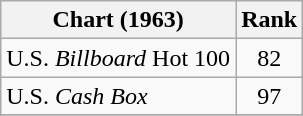<table class="wikitable">
<tr>
<th>Chart (1963)</th>
<th style="text-align:center;">Rank</th>
</tr>
<tr>
<td>U.S. <em>Billboard</em> Hot 100</td>
<td style="text-align:center;">82</td>
</tr>
<tr>
<td>U.S. <em>Cash Box</em> </td>
<td style="text-align:center;">97</td>
</tr>
<tr>
</tr>
</table>
